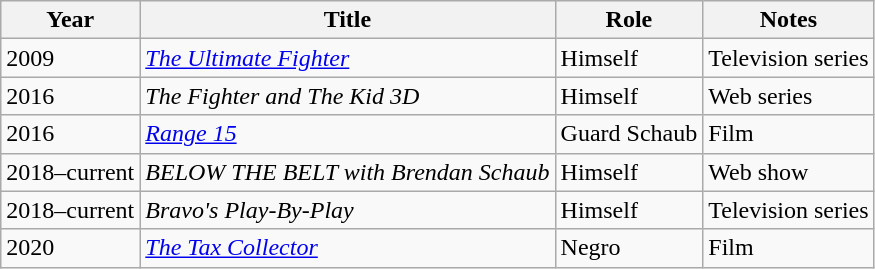<table class="wikitable sortable">
<tr>
<th scope="col">Year</th>
<th scope="col">Title</th>
<th scope="col">Role</th>
<th scope="col">Notes</th>
</tr>
<tr>
<td>2009</td>
<td><em><a href='#'>The Ultimate Fighter</a></em></td>
<td>Himself</td>
<td>Television series</td>
</tr>
<tr>
<td>2016</td>
<td><em>The Fighter and The Kid 3D</em></td>
<td>Himself</td>
<td>Web series</td>
</tr>
<tr>
<td>2016</td>
<td><em><a href='#'>Range 15</a></em></td>
<td>Guard Schaub</td>
<td>Film</td>
</tr>
<tr>
<td>2018–current</td>
<td><em>BELOW THE BELT with Brendan Schaub</em></td>
<td>Himself</td>
<td>Web show</td>
</tr>
<tr>
<td>2018–current</td>
<td><em>Bravo's Play-By-Play</em></td>
<td>Himself</td>
<td>Television series</td>
</tr>
<tr>
<td>2020</td>
<td><em><a href='#'>The Tax Collector</a></em></td>
<td>Negro</td>
<td>Film</td>
</tr>
</table>
